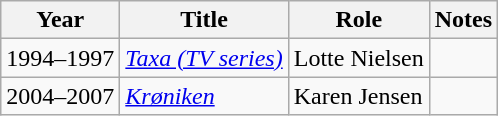<table class="wikitable sortable">
<tr>
<th>Year</th>
<th>Title</th>
<th>Role</th>
<th class="unsortable">Notes</th>
</tr>
<tr>
<td>1994–1997</td>
<td><em><a href='#'>Taxa (TV series)</a></em></td>
<td>Lotte Nielsen</td>
<td></td>
</tr>
<tr>
<td>2004–2007</td>
<td><em><a href='#'>Krøniken</a></em></td>
<td>Karen Jensen</td>
<td></td>
</tr>
</table>
